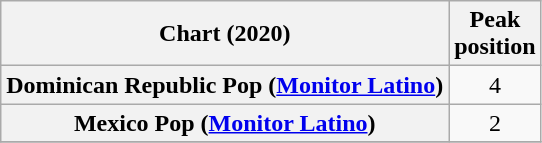<table class="wikitable sortable plainrowheaders" style="text-align:center">
<tr>
<th scope="col">Chart (2020)</th>
<th scope="col">Peak<br>position</th>
</tr>
<tr>
<th scope="row">Dominican Republic Pop (<a href='#'>Monitor Latino</a>)</th>
<td>4</td>
</tr>
<tr>
<th scope="row">Mexico Pop (<a href='#'>Monitor Latino</a>)</th>
<td>2</td>
</tr>
<tr>
</tr>
</table>
